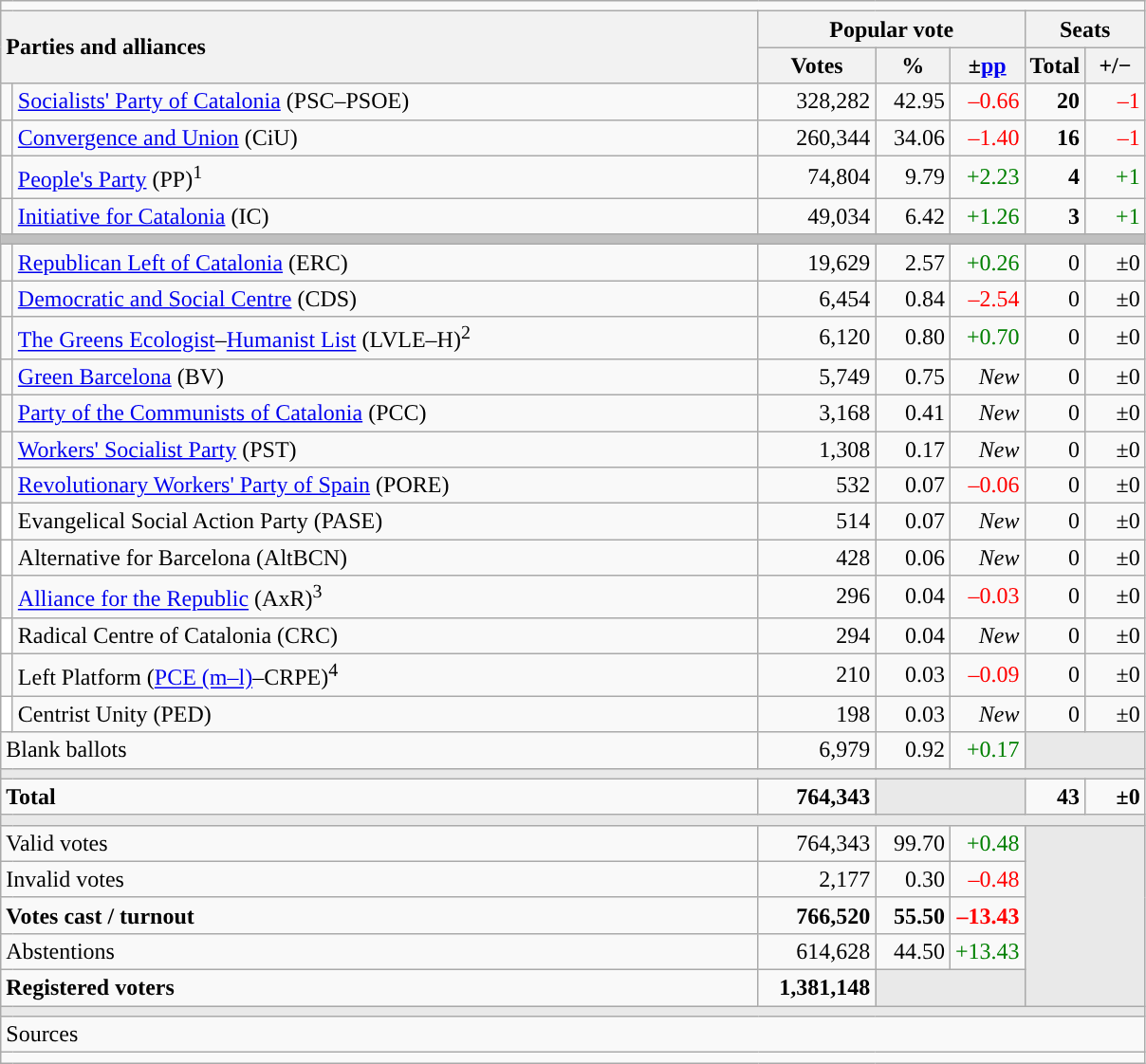<table class="wikitable" style="text-align:right;">
<tr>
<td colspan="7"></td>
</tr>
<tr>
<th style="text-align:left;" rowspan="2" colspan="2" width="525">Parties and alliances</th>
<th colspan="3">Popular vote</th>
<th colspan="2">Seats</th>
</tr>
<tr>
<th width="75">Votes</th>
<th width="45">%</th>
<th width="45">±<a href='#'>pp</a></th>
<th width="35">Total</th>
<th width="35">+/−</th>
</tr>
<tr>
<td width="1" style="color:inherit;background:"></td>
<td align="left"><a href='#'>Socialists' Party of Catalonia</a> (PSC–PSOE)</td>
<td>328,282</td>
<td>42.95</td>
<td style="color:red;">–0.66</td>
<td><strong>20</strong></td>
<td style="color:red;">–1</td>
</tr>
<tr>
<td style="color:inherit;background:"></td>
<td align="left"><a href='#'>Convergence and Union</a> (CiU)</td>
<td>260,344</td>
<td>34.06</td>
<td style="color:red;">–1.40</td>
<td><strong>16</strong></td>
<td style="color:red;">–1</td>
</tr>
<tr>
<td style="color:inherit;background:"></td>
<td align="left"><a href='#'>People's Party</a> (PP)<sup>1</sup></td>
<td>74,804</td>
<td>9.79</td>
<td style="color:green;">+2.23</td>
<td><strong>4</strong></td>
<td style="color:green;">+1</td>
</tr>
<tr>
<td style="color:inherit;background:"></td>
<td align="left"><a href='#'>Initiative for Catalonia</a> (IC)</td>
<td>49,034</td>
<td>6.42</td>
<td style="color:green;">+1.26</td>
<td><strong>3</strong></td>
<td style="color:green;">+1</td>
</tr>
<tr>
<td colspan="7" bgcolor="#C0C0C0"></td>
</tr>
<tr>
<td style="color:inherit;background:"></td>
<td align="left"><a href='#'>Republican Left of Catalonia</a> (ERC)</td>
<td>19,629</td>
<td>2.57</td>
<td style="color:green;">+0.26</td>
<td>0</td>
<td>±0</td>
</tr>
<tr>
<td style="color:inherit;background:"></td>
<td align="left"><a href='#'>Democratic and Social Centre</a> (CDS)</td>
<td>6,454</td>
<td>0.84</td>
<td style="color:red;">–2.54</td>
<td>0</td>
<td>±0</td>
</tr>
<tr>
<td style="color:inherit;background:"></td>
<td align="left"><a href='#'>The Greens Ecologist</a>–<a href='#'>Humanist List</a> (LVLE–H)<sup>2</sup></td>
<td>6,120</td>
<td>0.80</td>
<td style="color:green;">+0.70</td>
<td>0</td>
<td>±0</td>
</tr>
<tr>
<td style="color:inherit;background:"></td>
<td align="left"><a href='#'>Green Barcelona</a> (BV)</td>
<td>5,749</td>
<td>0.75</td>
<td><em>New</em></td>
<td>0</td>
<td>±0</td>
</tr>
<tr>
<td style="color:inherit;background:"></td>
<td align="left"><a href='#'>Party of the Communists of Catalonia</a> (PCC)</td>
<td>3,168</td>
<td>0.41</td>
<td><em>New</em></td>
<td>0</td>
<td>±0</td>
</tr>
<tr>
<td style="color:inherit;background:"></td>
<td align="left"><a href='#'>Workers' Socialist Party</a> (PST)</td>
<td>1,308</td>
<td>0.17</td>
<td><em>New</em></td>
<td>0</td>
<td>±0</td>
</tr>
<tr>
<td style="color:inherit;background:"></td>
<td align="left"><a href='#'>Revolutionary Workers' Party of Spain</a> (PORE)</td>
<td>532</td>
<td>0.07</td>
<td style="color:red;">–0.06</td>
<td>0</td>
<td>±0</td>
</tr>
<tr>
<td bgcolor="white"></td>
<td align="left">Evangelical Social Action Party (PASE)</td>
<td>514</td>
<td>0.07</td>
<td><em>New</em></td>
<td>0</td>
<td>±0</td>
</tr>
<tr>
<td bgcolor="white"></td>
<td align="left">Alternative for Barcelona (AltBCN)</td>
<td>428</td>
<td>0.06</td>
<td><em>New</em></td>
<td>0</td>
<td>±0</td>
</tr>
<tr>
<td style="color:inherit;background:"></td>
<td align="left"><a href='#'>Alliance for the Republic</a> (AxR)<sup>3</sup></td>
<td>296</td>
<td>0.04</td>
<td style="color:red;">–0.03</td>
<td>0</td>
<td>±0</td>
</tr>
<tr>
<td bgcolor="white"></td>
<td align="left">Radical Centre of Catalonia (CRC)</td>
<td>294</td>
<td>0.04</td>
<td><em>New</em></td>
<td>0</td>
<td>±0</td>
</tr>
<tr>
<td style="color:inherit;background:"></td>
<td align="left">Left Platform (<a href='#'>PCE (m–l)</a>–CRPE)<sup>4</sup></td>
<td>210</td>
<td>0.03</td>
<td style="color:red;">–0.09</td>
<td>0</td>
<td>±0</td>
</tr>
<tr>
<td bgcolor="white"></td>
<td align="left">Centrist Unity (PED)</td>
<td>198</td>
<td>0.03</td>
<td><em>New</em></td>
<td>0</td>
<td>±0</td>
</tr>
<tr>
<td align="left" colspan="2">Blank ballots</td>
<td>6,979</td>
<td>0.92</td>
<td style="color:green;">+0.17</td>
<td bgcolor="#E9E9E9" colspan="2"></td>
</tr>
<tr>
<td colspan="7" bgcolor="#E9E9E9"></td>
</tr>
<tr style="font-weight:bold;">
<td align="left" colspan="2">Total</td>
<td>764,343</td>
<td bgcolor="#E9E9E9" colspan="2"></td>
<td>43</td>
<td>±0</td>
</tr>
<tr>
<td colspan="7" bgcolor="#E9E9E9"></td>
</tr>
<tr>
<td align="left" colspan="2">Valid votes</td>
<td>764,343</td>
<td>99.70</td>
<td style="color:green;">+0.48</td>
<td bgcolor="#E9E9E9" colspan="2" rowspan="5"></td>
</tr>
<tr>
<td align="left" colspan="2">Invalid votes</td>
<td>2,177</td>
<td>0.30</td>
<td style="color:red;">–0.48</td>
</tr>
<tr style="font-weight:bold;">
<td align="left" colspan="2">Votes cast / turnout</td>
<td>766,520</td>
<td>55.50</td>
<td style="color:red;">–13.43</td>
</tr>
<tr>
<td align="left" colspan="2">Abstentions</td>
<td>614,628</td>
<td>44.50</td>
<td style="color:green;">+13.43</td>
</tr>
<tr style="font-weight:bold;">
<td align="left" colspan="2">Registered voters</td>
<td>1,381,148</td>
<td bgcolor="#E9E9E9" colspan="2"></td>
</tr>
<tr>
<td colspan="7" bgcolor="#E9E9E9"></td>
</tr>
<tr>
<td align="left" colspan="7">Sources</td>
</tr>
<tr>
<td colspan="7" style="text-align:left; max-width:790px;"></td>
</tr>
</table>
